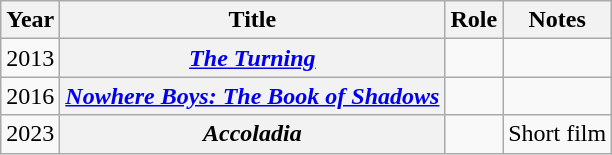<table class="wikitable plainrowheaders sortable">
<tr>
<th scope="col">Year</th>
<th scope="col">Title</th>
<th scope="col">Role</th>
<th scope="col" class="unsortable">Notes</th>
</tr>
<tr>
<td>2013</td>
<th scope="row"><em><a href='#'>The Turning</a></em></th>
<td></td>
<td></td>
</tr>
<tr>
<td>2016</td>
<th scope="row"><em><a href='#'>Nowhere Boys: The Book of Shadows</a></em></th>
<td></td>
<td></td>
</tr>
<tr>
<td>2023</td>
<th scope="row"><em>Accoladia</em></th>
<td></td>
<td>Short film</td>
</tr>
</table>
